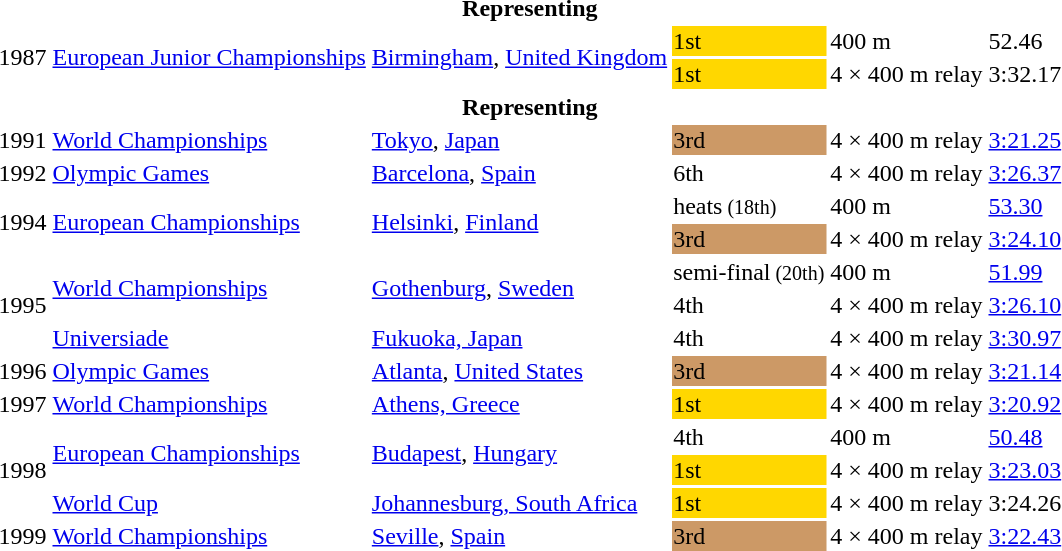<table>
<tr>
<th colspan="6">Representing </th>
</tr>
<tr>
<td rowspan=2>1987</td>
<td rowspan=2><a href='#'>European Junior Championships</a></td>
<td rowspan=2><a href='#'>Birmingham</a>, <a href='#'>United Kingdom</a></td>
<td bgcolor="gold">1st</td>
<td>400 m</td>
<td>52.46</td>
</tr>
<tr>
<td bgcolor="gold">1st</td>
<td>4 × 400 m relay</td>
<td>3:32.17</td>
</tr>
<tr>
<th colspan="6">Representing </th>
</tr>
<tr>
<td>1991</td>
<td><a href='#'>World Championships</a></td>
<td><a href='#'>Tokyo</a>, <a href='#'>Japan</a></td>
<td bgcolor="cc9966">3rd</td>
<td>4 × 400 m relay</td>
<td><a href='#'>3:21.25</a></td>
</tr>
<tr>
<td>1992</td>
<td><a href='#'>Olympic Games</a></td>
<td><a href='#'>Barcelona</a>, <a href='#'>Spain</a></td>
<td>6th</td>
<td>4 × 400 m relay</td>
<td><a href='#'>3:26.37</a></td>
</tr>
<tr>
<td rowspan=2>1994</td>
<td rowspan=2><a href='#'>European Championships</a></td>
<td rowspan=2><a href='#'>Helsinki</a>, <a href='#'>Finland</a></td>
<td>heats<small> (18th)</small></td>
<td>400 m</td>
<td><a href='#'>53.30</a></td>
</tr>
<tr>
<td bgcolor="cc9966">3rd</td>
<td>4 × 400 m relay</td>
<td><a href='#'>3:24.10</a></td>
</tr>
<tr>
<td rowspan=3>1995</td>
<td rowspan=2><a href='#'>World Championships</a></td>
<td rowspan=2><a href='#'>Gothenburg</a>, <a href='#'>Sweden</a></td>
<td>semi-final<small> (20th)</small></td>
<td>400 m</td>
<td><a href='#'>51.99</a></td>
</tr>
<tr>
<td>4th</td>
<td>4 × 400 m relay</td>
<td><a href='#'>3:26.10</a></td>
</tr>
<tr>
<td><a href='#'>Universiade</a></td>
<td><a href='#'>Fukuoka, Japan</a></td>
<td>4th</td>
<td>4 × 400 m relay</td>
<td><a href='#'>3:30.97</a></td>
</tr>
<tr>
<td>1996</td>
<td><a href='#'>Olympic Games</a></td>
<td><a href='#'>Atlanta</a>, <a href='#'>United States</a></td>
<td bgcolor="cc9966">3rd</td>
<td>4 × 400 m relay</td>
<td><a href='#'>3:21.14</a></td>
</tr>
<tr>
<td>1997</td>
<td><a href='#'>World Championships</a></td>
<td><a href='#'>Athens, Greece</a></td>
<td bgcolor="gold">1st</td>
<td>4 × 400 m relay</td>
<td><a href='#'>3:20.92</a></td>
</tr>
<tr>
<td rowspan=3>1998</td>
<td rowspan=2><a href='#'>European Championships</a></td>
<td rowspan=2><a href='#'>Budapest</a>, <a href='#'>Hungary</a></td>
<td>4th</td>
<td>400 m</td>
<td><a href='#'>50.48</a></td>
</tr>
<tr>
<td bgcolor="gold">1st</td>
<td>4 × 400 m relay</td>
<td><a href='#'>3:23.03</a></td>
</tr>
<tr>
<td><a href='#'>World Cup</a></td>
<td><a href='#'>Johannesburg, South Africa</a></td>
<td bgcolor="gold">1st</td>
<td>4 × 400 m relay</td>
<td>3:24.26</td>
</tr>
<tr>
<td>1999</td>
<td><a href='#'>World Championships</a></td>
<td><a href='#'>Seville</a>, <a href='#'>Spain</a></td>
<td bgcolor="cc9966">3rd</td>
<td>4 × 400 m relay</td>
<td><a href='#'>3:22.43</a></td>
</tr>
</table>
